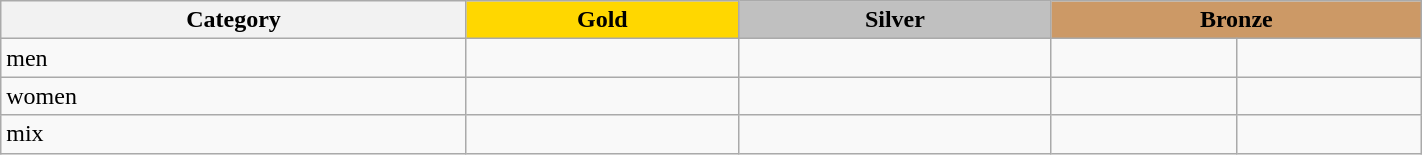<table class=wikitable  width=75%>
<tr>
<th>Category</th>
<th style="background: gold">Gold</th>
<th style="background: silver">Silver</th>
<th style="background: #cc9966" colspan=2>Bronze</th>
</tr>
<tr>
<td>men</td>
<td><br></td>
<td><br></td>
<td><br></td>
<td><br></td>
</tr>
<tr>
<td>women</td>
<td><br></td>
<td><br></td>
<td><br></td>
<td><br></td>
</tr>
<tr>
<td>mix</td>
<td><br></td>
<td><br></td>
<td><br></td>
<td><br></td>
</tr>
</table>
